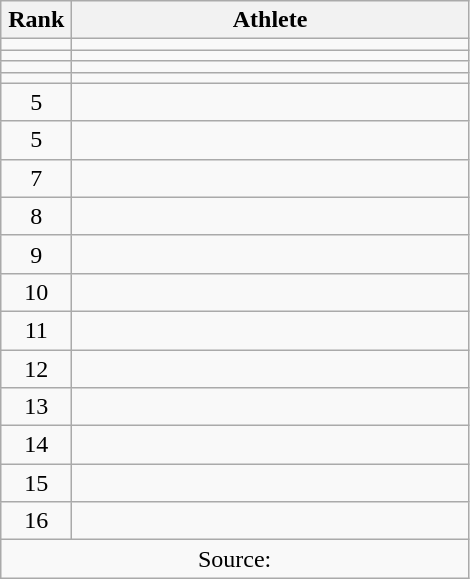<table class="wikitable" style="text-align: center;">
<tr>
<th width="40">Rank</th>
<th width="257">Athlete</th>
</tr>
<tr>
<td></td>
<td align="left"></td>
</tr>
<tr>
<td></td>
<td align="left"></td>
</tr>
<tr>
<td></td>
<td align="left"></td>
</tr>
<tr>
<td></td>
<td align="left"></td>
</tr>
<tr>
<td>5</td>
<td align="left"></td>
</tr>
<tr>
<td>5</td>
<td align="left"></td>
</tr>
<tr>
<td>7</td>
<td align="left"></td>
</tr>
<tr>
<td>8</td>
<td align="left"></td>
</tr>
<tr>
<td>9</td>
<td align="left"></td>
</tr>
<tr>
<td>10</td>
<td align="left"></td>
</tr>
<tr>
<td>11</td>
<td align="left"></td>
</tr>
<tr>
<td>12</td>
<td align="left"></td>
</tr>
<tr>
<td>13</td>
<td align="left"></td>
</tr>
<tr>
<td>14</td>
<td align="left"></td>
</tr>
<tr>
<td>15</td>
<td align="left"></td>
</tr>
<tr>
<td>16</td>
<td align="left"></td>
</tr>
<tr>
<td colspan="2">Source:</td>
</tr>
</table>
